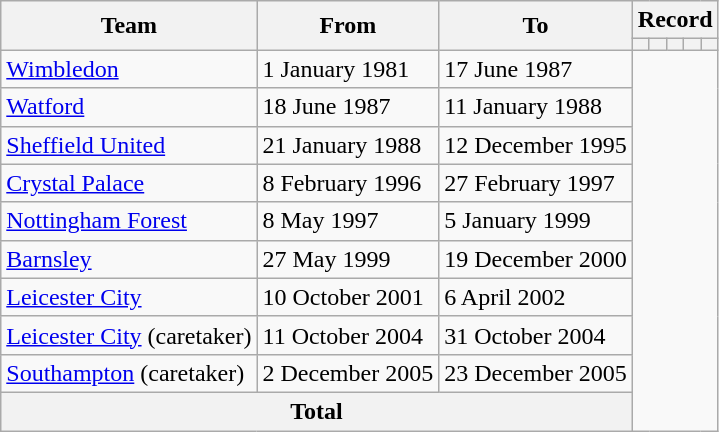<table class=wikitable style="text-align: center">
<tr>
<th rowspan=2>Team</th>
<th rowspan=2>From</th>
<th rowspan=2>To</th>
<th colspan=5>Record</th>
</tr>
<tr>
<th></th>
<th></th>
<th></th>
<th></th>
<th></th>
</tr>
<tr>
<td align=left><a href='#'>Wimbledon</a></td>
<td align=left>1 January 1981</td>
<td align=left>17 June 1987<br></td>
</tr>
<tr>
<td align=left><a href='#'>Watford</a></td>
<td align=left>18 June 1987</td>
<td align=left>11 January 1988<br></td>
</tr>
<tr>
<td align=left><a href='#'>Sheffield United</a></td>
<td align=left>21 January 1988</td>
<td align=left>12 December 1995<br></td>
</tr>
<tr>
<td align=left><a href='#'>Crystal Palace</a></td>
<td align=left>8 February 1996</td>
<td align=left>27 February 1997<br></td>
</tr>
<tr>
<td align=left><a href='#'>Nottingham Forest</a></td>
<td align=left>8 May 1997</td>
<td align=left>5 January 1999<br></td>
</tr>
<tr>
<td align=left><a href='#'>Barnsley</a></td>
<td align=left>27 May 1999</td>
<td align=left>19 December 2000<br></td>
</tr>
<tr>
<td align=left><a href='#'>Leicester City</a></td>
<td align=left>10 October 2001</td>
<td align=left>6 April 2002<br></td>
</tr>
<tr>
<td align=left><a href='#'>Leicester City</a> (caretaker)</td>
<td align=left>11 October 2004</td>
<td align=left>31 October 2004<br></td>
</tr>
<tr>
<td align=left><a href='#'>Southampton</a> (caretaker)</td>
<td align=left>2 December 2005</td>
<td align=left>23 December 2005<br></td>
</tr>
<tr>
<th colspan=3>Total<br></th>
</tr>
</table>
